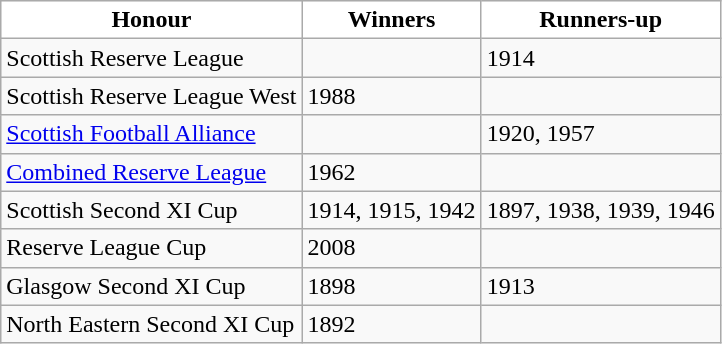<table class="wikitable">
<tr>
<th style="background:#ffffff; colour:#000000;">Honour</th>
<th style="background:#ffffff; colour:#000000;">Winners</th>
<th style="background:#ffffff; colour:#000000;">Runners-up</th>
</tr>
<tr>
<td>Scottish Reserve League</td>
<td></td>
<td>1914</td>
</tr>
<tr>
<td>Scottish Reserve League West</td>
<td>1988</td>
<td></td>
</tr>
<tr>
<td><a href='#'>Scottish Football Alliance</a></td>
<td></td>
<td>1920, 1957</td>
</tr>
<tr>
<td><a href='#'>Combined Reserve League</a></td>
<td>1962</td>
<td></td>
</tr>
<tr>
<td>Scottish Second XI Cup</td>
<td>1914, 1915, 1942</td>
<td>1897, 1938, 1939, 1946</td>
</tr>
<tr>
<td>Reserve League Cup</td>
<td>2008</td>
<td></td>
</tr>
<tr>
<td>Glasgow Second XI Cup</td>
<td>1898</td>
<td>1913</td>
</tr>
<tr>
<td>North Eastern Second XI Cup</td>
<td>1892</td>
<td></td>
</tr>
</table>
